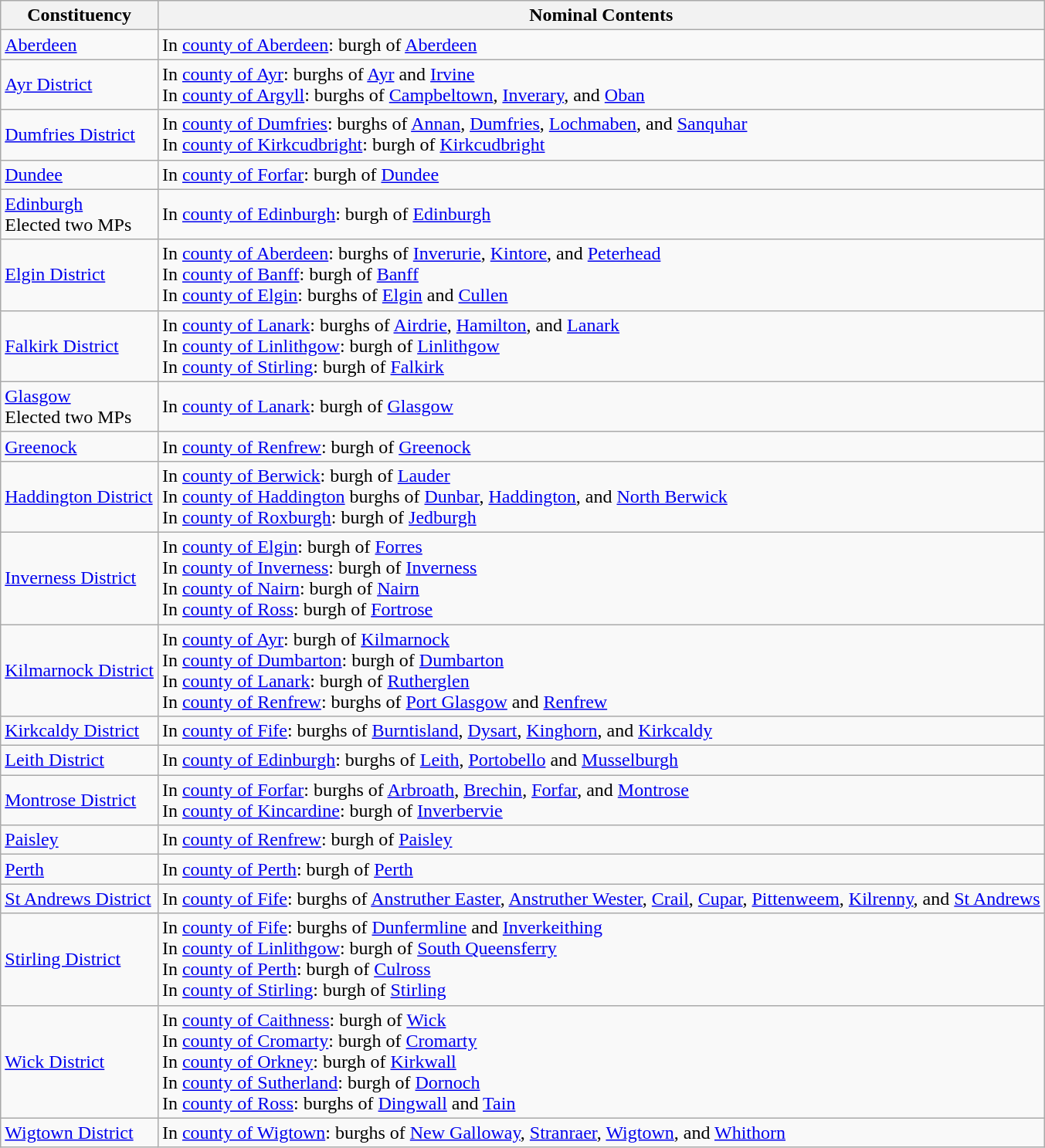<table class="wikitable">
<tr>
<th>Constituency</th>
<th>Nominal Contents</th>
</tr>
<tr>
<td><a href='#'>Aberdeen</a></td>
<td>In <a href='#'>county of Aberdeen</a>: burgh of <a href='#'>Aberdeen</a></td>
</tr>
<tr>
<td><a href='#'>Ayr District</a></td>
<td>In <a href='#'>county of Ayr</a>: burghs of <a href='#'>Ayr</a> and <a href='#'>Irvine</a> <br> In <a href='#'>county of Argyll</a>: burghs of <a href='#'>Campbeltown</a>, <a href='#'>Inverary</a>, and <a href='#'>Oban</a></td>
</tr>
<tr>
<td><a href='#'>Dumfries District</a></td>
<td>In <a href='#'>county of Dumfries</a>: burghs of <a href='#'>Annan</a>, <a href='#'>Dumfries</a>, <a href='#'>Lochmaben</a>, and <a href='#'>Sanquhar</a> <br> In  <a href='#'>county of Kirkcudbright</a>: burgh of <a href='#'>Kirkcudbright</a></td>
</tr>
<tr>
<td><a href='#'>Dundee</a></td>
<td>In <a href='#'>county of Forfar</a>: burgh of <a href='#'>Dundee</a></td>
</tr>
<tr>
<td><a href='#'>Edinburgh</a> <br> Elected two MPs</td>
<td>In <a href='#'>county of Edinburgh</a>: burgh of <a href='#'>Edinburgh</a></td>
</tr>
<tr>
<td><a href='#'>Elgin District</a></td>
<td>In <a href='#'>county of Aberdeen</a>: burghs of <a href='#'>Inverurie</a>, <a href='#'>Kintore</a>, and <a href='#'>Peterhead</a> <br> In <a href='#'>county of Banff</a>: burgh of <a href='#'>Banff</a> <br> In <a href='#'>county of Elgin</a>: burghs of <a href='#'>Elgin</a> and <a href='#'>Cullen</a></td>
</tr>
<tr>
<td><a href='#'>Falkirk District</a></td>
<td>In <a href='#'>county of Lanark</a>: burghs of <a href='#'>Airdrie</a>, <a href='#'>Hamilton</a>, and <a href='#'>Lanark</a>  <br> In <a href='#'>county of Linlithgow</a>: burgh of <a href='#'>Linlithgow</a> <br> In <a href='#'>county of Stirling</a>: burgh of <a href='#'>Falkirk</a></td>
</tr>
<tr>
<td><a href='#'>Glasgow</a> <br> Elected two MPs</td>
<td>In <a href='#'>county of Lanark</a>: burgh of <a href='#'>Glasgow</a></td>
</tr>
<tr>
<td><a href='#'>Greenock</a></td>
<td>In <a href='#'>county of Renfrew</a>: burgh of <a href='#'>Greenock</a></td>
</tr>
<tr>
<td><a href='#'>Haddington District</a></td>
<td>In <a href='#'>county of Berwick</a>: burgh of <a href='#'>Lauder</a> <br> In <a href='#'>county of Haddington</a> burghs of <a href='#'>Dunbar</a>, <a href='#'>Haddington</a>, and <a href='#'>North Berwick</a> <br> In <a href='#'>county of Roxburgh</a>: burgh of <a href='#'>Jedburgh</a></td>
</tr>
<tr>
<td><a href='#'>Inverness District</a></td>
<td>In <a href='#'>county of Elgin</a>: burgh of <a href='#'>Forres</a> <br> In <a href='#'>county of Inverness</a>: burgh of <a href='#'>Inverness</a> <br> In <a href='#'>county of Nairn</a>: burgh of <a href='#'>Nairn</a> <br> In <a href='#'>county of Ross</a>: burgh of <a href='#'>Fortrose</a></td>
</tr>
<tr>
<td><a href='#'>Kilmarnock District</a></td>
<td>In <a href='#'>county of Ayr</a>: burgh of <a href='#'>Kilmarnock</a> <br> In <a href='#'>county of Dumbarton</a>: burgh of <a href='#'>Dumbarton</a> <br> In <a href='#'>county of Lanark</a>: burgh of <a href='#'>Rutherglen</a> <br> In <a href='#'>county of Renfrew</a>: burghs of <a href='#'>Port Glasgow</a> and <a href='#'>Renfrew</a></td>
</tr>
<tr>
<td><a href='#'>Kirkcaldy District</a></td>
<td>In <a href='#'>county of Fife</a>: burghs of <a href='#'>Burntisland</a>, <a href='#'>Dysart</a>, <a href='#'>Kinghorn</a>, and <a href='#'>Kirkcaldy</a></td>
</tr>
<tr>
<td><a href='#'>Leith District</a></td>
<td>In <a href='#'>county of Edinburgh</a>: burghs of <a href='#'>Leith</a>, <a href='#'>Portobello</a> and <a href='#'>Musselburgh</a></td>
</tr>
<tr>
<td><a href='#'>Montrose District</a></td>
<td>In <a href='#'>county of Forfar</a>: burghs of <a href='#'>Arbroath</a>, <a href='#'>Brechin</a>, <a href='#'>Forfar</a>, and <a href='#'>Montrose</a> <br> In <a href='#'>county of Kincardine</a>: burgh of <a href='#'>Inverbervie</a></td>
</tr>
<tr>
<td><a href='#'>Paisley</a></td>
<td>In <a href='#'>county of Renfrew</a>: burgh of <a href='#'>Paisley</a></td>
</tr>
<tr>
<td><a href='#'>Perth</a></td>
<td>In <a href='#'>county of Perth</a>: burgh of <a href='#'>Perth</a></td>
</tr>
<tr>
<td><a href='#'>St Andrews District</a></td>
<td>In <a href='#'>county of Fife</a>: burghs of <a href='#'>Anstruther Easter</a>, <a href='#'>Anstruther Wester</a>, <a href='#'>Crail</a>, <a href='#'>Cupar</a>, <a href='#'>Pittenweem</a>, <a href='#'>Kilrenny</a>, and <a href='#'>St Andrews</a></td>
</tr>
<tr>
<td><a href='#'>Stirling District</a></td>
<td>In <a href='#'>county of Fife</a>: burghs of <a href='#'>Dunfermline</a> and <a href='#'>Inverkeithing</a> <br> In <a href='#'>county of Linlithgow</a>: burgh of <a href='#'>South Queensferry</a> <br> In <a href='#'>county of Perth</a>: burgh of <a href='#'>Culross</a> <br> In <a href='#'>county of Stirling</a>: burgh of <a href='#'>Stirling</a></td>
</tr>
<tr>
<td><a href='#'>Wick District</a></td>
<td>In <a href='#'>county of Caithness</a>: burgh of <a href='#'>Wick</a> <br> In <a href='#'>county of Cromarty</a>: burgh of <a href='#'>Cromarty</a> <br> In <a href='#'>county of Orkney</a>: burgh of <a href='#'>Kirkwall</a> <br> In <a href='#'>county of Sutherland</a>: burgh of <a href='#'>Dornoch</a> <br> In <a href='#'>county of Ross</a>: burghs of <a href='#'>Dingwall</a> and <a href='#'>Tain</a></td>
</tr>
<tr>
<td><a href='#'>Wigtown District</a></td>
<td>In <a href='#'>county of Wigtown</a>: burghs of <a href='#'>New Galloway</a>, <a href='#'>Stranraer</a>, <a href='#'>Wigtown</a>, and <a href='#'>Whithorn</a></td>
</tr>
</table>
